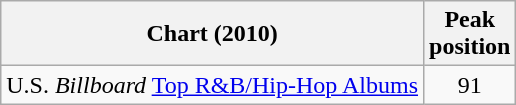<table class="wikitable">
<tr>
<th>Chart (2010)</th>
<th>Peak<br>position</th>
</tr>
<tr>
<td align="left">U.S. <em>Billboard</em> <a href='#'>Top R&B/Hip-Hop Albums</a></td>
<td style="text-align:center;">91</td>
</tr>
</table>
